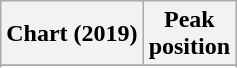<table class="wikitable sortable plainrowheaders" style="text-align:center">
<tr>
<th scope="col">Chart (2019)</th>
<th scope="col">Peak<br>position</th>
</tr>
<tr>
</tr>
<tr>
</tr>
</table>
